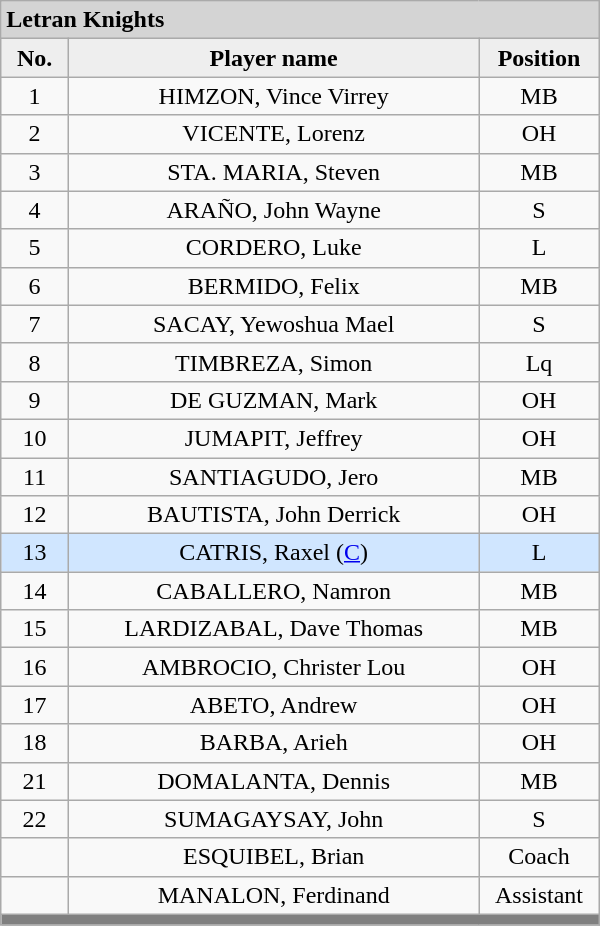<table class='wikitable mw-collapsible mw-collapsed' style='text-align: center; font-size: 100%; width: 400px; border: none;'>
<tr>
<th style="background:#D4D4D4; text-align:left;" colspan=3> Letran Knights</th>
</tr>
<tr style="background:#EEEEEE; font-weight:bold;">
<td width=5%>No.</td>
<td width=40%>Player name</td>
<td width=5%>Position</td>
</tr>
<tr>
<td>1</td>
<td>HIMZON, Vince Virrey</td>
<td>MB</td>
</tr>
<tr>
<td>2</td>
<td>VICENTE, Lorenz</td>
<td>OH</td>
</tr>
<tr>
<td>3</td>
<td>STA. MARIA, Steven</td>
<td>MB</td>
</tr>
<tr>
<td>4</td>
<td>ARAÑO, John Wayne</td>
<td>S</td>
</tr>
<tr>
<td>5</td>
<td>CORDERO, Luke</td>
<td>L</td>
</tr>
<tr>
<td>6</td>
<td>BERMIDO, Felix</td>
<td>MB</td>
</tr>
<tr>
<td>7</td>
<td>SACAY, Yewoshua Mael</td>
<td>S</td>
</tr>
<tr>
<td>8</td>
<td>TIMBREZA, Simon</td>
<td>Lq</td>
</tr>
<tr>
<td>9</td>
<td>DE GUZMAN, Mark</td>
<td>OH</td>
</tr>
<tr>
<td>10</td>
<td>JUMAPIT, Jeffrey</td>
<td>OH</td>
</tr>
<tr>
<td>11</td>
<td>SANTIAGUDO, Jero</td>
<td>MB</td>
</tr>
<tr>
<td>12</td>
<td>BAUTISTA, John Derrick</td>
<td>OH</td>
</tr>
<tr style="background: #D0E6FF">
<td>13</td>
<td>CATRIS, Raxel (<a href='#'>C</a>)</td>
<td>L</td>
</tr>
<tr>
<td>14</td>
<td>CABALLERO, Namron</td>
<td>MB</td>
</tr>
<tr>
<td>15</td>
<td>LARDIZABAL, Dave Thomas</td>
<td>MB</td>
</tr>
<tr>
<td>16</td>
<td>AMBROCIO, Christer Lou</td>
<td>OH</td>
</tr>
<tr>
<td>17</td>
<td>ABETO, Andrew</td>
<td>OH</td>
</tr>
<tr>
<td>18</td>
<td>BARBA, Arieh</td>
<td>OH</td>
</tr>
<tr>
<td>21</td>
<td>DOMALANTA, Dennis</td>
<td>MB</td>
</tr>
<tr>
<td>22</td>
<td>SUMAGAYSAY, John</td>
<td>S</td>
</tr>
<tr>
<td></td>
<td>ESQUIBEL, Brian</td>
<td>Coach</td>
</tr>
<tr>
<td></td>
<td>MANALON, Ferdinand</td>
<td>Assistant</td>
</tr>
<tr>
<th style='background: grey;' colspan=3></th>
</tr>
</table>
